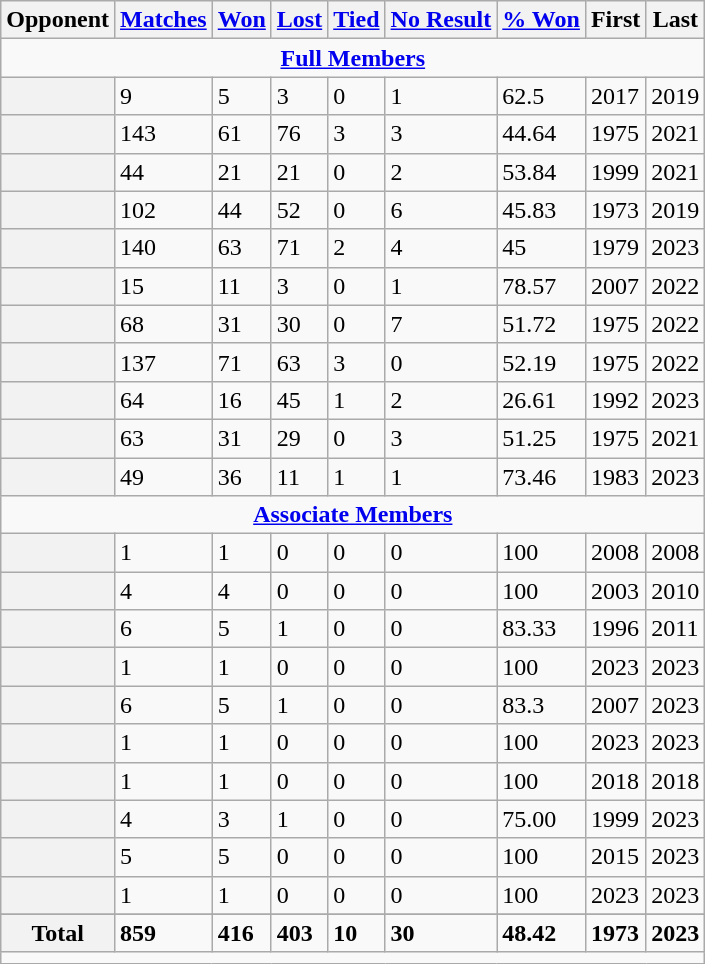<table class="wikitable plainrowheaders sortable">
<tr>
<th scope="col">Opponent</th>
<th scope="col"><a href='#'>Matches</a></th>
<th scope="col"><a href='#'>Won</a></th>
<th scope="col"><a href='#'>Lost</a></th>
<th scope="col"><a href='#'>Tied</a></th>
<th scope="col"><a href='#'>No Result</a></th>
<th scope="col"><a href='#'>% Won</a></th>
<th scope="col">First</th>
<th scope="col">Last</th>
</tr>
<tr>
<td style="text-align: center;" colspan="9"><strong><a href='#'>Full Members</a></strong></td>
</tr>
<tr>
<th scope=row></th>
<td>9</td>
<td>5</td>
<td>3</td>
<td>0</td>
<td>1</td>
<td>62.5</td>
<td>2017</td>
<td>2019</td>
</tr>
<tr>
<th scope=row></th>
<td>143</td>
<td>61</td>
<td>76</td>
<td>3</td>
<td>3</td>
<td>44.64</td>
<td>1975</td>
<td>2021</td>
</tr>
<tr>
<th scope=row></th>
<td>44</td>
<td>21</td>
<td>21</td>
<td>0</td>
<td>2</td>
<td>53.84</td>
<td>1999</td>
<td>2021</td>
</tr>
<tr>
<th scope=row></th>
<td>102</td>
<td>44</td>
<td>52</td>
<td>0</td>
<td>6</td>
<td>45.83</td>
<td>1973</td>
<td>2019</td>
</tr>
<tr>
<th scope=row></th>
<td>140</td>
<td>63</td>
<td>71</td>
<td>2</td>
<td>4</td>
<td>45</td>
<td>1979</td>
<td>2023</td>
</tr>
<tr>
<th scope=row></th>
<td>15</td>
<td>11</td>
<td>3</td>
<td>0</td>
<td>1</td>
<td>78.57</td>
<td>2007</td>
<td>2022</td>
</tr>
<tr>
<th scope=row></th>
<td>68</td>
<td>31</td>
<td>30</td>
<td>0</td>
<td>7</td>
<td>51.72</td>
<td>1975</td>
<td>2022</td>
</tr>
<tr>
<th scope=row></th>
<td>137</td>
<td>71</td>
<td>63</td>
<td>3</td>
<td>0</td>
<td>52.19</td>
<td>1975</td>
<td>2022</td>
</tr>
<tr>
<th scope=row></th>
<td>64</td>
<td>16</td>
<td>45</td>
<td>1</td>
<td>2</td>
<td>26.61</td>
<td>1992</td>
<td>2023</td>
</tr>
<tr>
<th scope=row></th>
<td>63</td>
<td>31</td>
<td>29</td>
<td>0</td>
<td>3</td>
<td>51.25</td>
<td>1975</td>
<td>2021</td>
</tr>
<tr>
<th scope=row></th>
<td>49</td>
<td>36</td>
<td>11</td>
<td>1</td>
<td>1</td>
<td>73.46</td>
<td>1983</td>
<td>2023</td>
</tr>
<tr>
<td colspan="10" style="text-align: center;"><strong><a href='#'>Associate Members</a></strong></td>
</tr>
<tr>
<th scope=row></th>
<td>1</td>
<td>1</td>
<td>0</td>
<td>0</td>
<td>0</td>
<td>100</td>
<td>2008</td>
<td>2008</td>
</tr>
<tr>
<th scope=row></th>
<td>4</td>
<td>4</td>
<td>0</td>
<td>0</td>
<td>0</td>
<td>100</td>
<td>2003</td>
<td>2010</td>
</tr>
<tr>
<th scope=row></th>
<td>6</td>
<td>5</td>
<td>1</td>
<td>0</td>
<td>0</td>
<td>83.33</td>
<td>1996</td>
<td>2011</td>
</tr>
<tr>
<th scope=row></th>
<td>1</td>
<td>1</td>
<td>0</td>
<td>0</td>
<td>0</td>
<td>100</td>
<td>2023</td>
<td>2023</td>
</tr>
<tr>
<th scope=row></th>
<td>6</td>
<td>5</td>
<td>1</td>
<td>0</td>
<td>0</td>
<td>83.3</td>
<td>2007</td>
<td>2023</td>
</tr>
<tr>
<th scope=row></th>
<td>1</td>
<td>1</td>
<td>0</td>
<td>0</td>
<td>0</td>
<td>100</td>
<td>2023</td>
<td>2023</td>
</tr>
<tr>
<th scope=row></th>
<td>1</td>
<td>1</td>
<td>0</td>
<td>0</td>
<td>0</td>
<td>100</td>
<td>2018</td>
<td>2018</td>
</tr>
<tr>
<th scope=row></th>
<td>4</td>
<td>3</td>
<td>1</td>
<td>0</td>
<td>0</td>
<td>75.00</td>
<td>1999</td>
<td>2023</td>
</tr>
<tr>
<th scope=row></th>
<td>5</td>
<td>5</td>
<td>0</td>
<td>0</td>
<td>0</td>
<td>100</td>
<td>2015</td>
<td>2023</td>
</tr>
<tr>
<th scope=row></th>
<td>1</td>
<td>1</td>
<td>0</td>
<td>0</td>
<td>0</td>
<td>100</td>
<td>2023</td>
<td>2023</td>
</tr>
<tr>
</tr>
<tr class="sortbottom">
<th scope="row" style="text-align:center"><strong>Total</strong></th>
<td><strong>859</strong></td>
<td><strong>416</strong></td>
<td><strong>403</strong></td>
<td><strong>10</strong></td>
<td><strong>30</strong></td>
<td><strong>48.42</strong></td>
<td><strong>1973</strong></td>
<td><strong>2023</strong></td>
</tr>
<tr>
<td colspan=10></td>
</tr>
</table>
